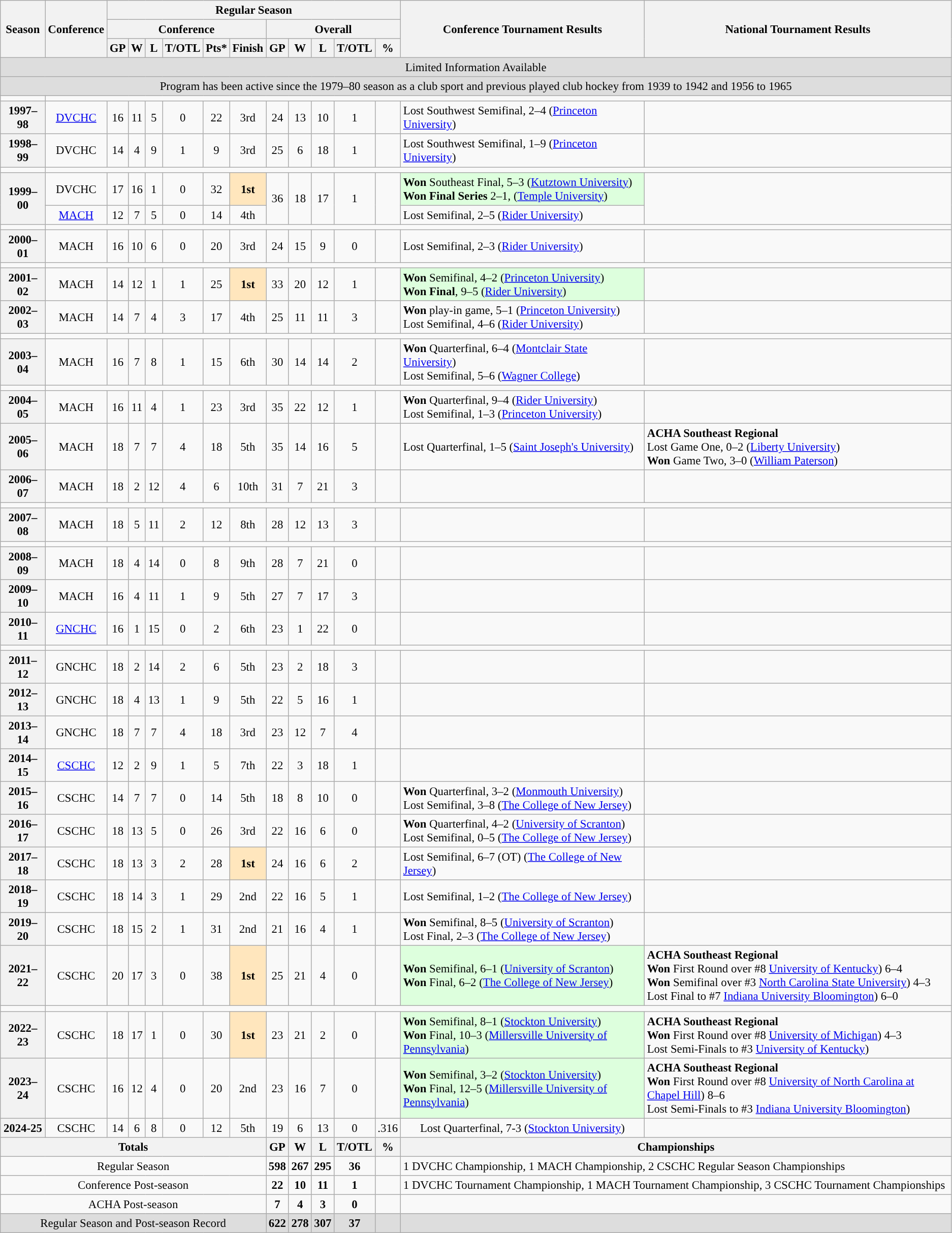<table class="wikitable" style="text-align: center; font-size: 95%">
<tr>
<th rowspan="3">Season</th>
<th rowspan="3">Conference</th>
<th colspan="11">Regular Season</th>
<th rowspan="3">Conference Tournament Results</th>
<th rowspan="3">National Tournament Results</th>
</tr>
<tr>
<th colspan="6">Conference</th>
<th colspan="5">Overall</th>
</tr>
<tr>
<th>GP</th>
<th>W</th>
<th>L</th>
<th>T/OTL</th>
<th>Pts*</th>
<th>Finish</th>
<th>GP</th>
<th>W</th>
<th>L</th>
<th>T/OTL</th>
<th>%</th>
</tr>
<tr>
<td colspan="15" style="background:#dddddd;">Limited Information Available</td>
</tr>
<tr>
<td colspan="15" style="background:#dddddd;">Program has been active since the 1979–80 season as a club sport and previous played club hockey from 1939 to 1942 and 1956 to 1965</td>
</tr>
<tr>
<td> </td>
</tr>
<tr>
<th>1997–98</th>
<td><a href='#'>DVCHC</a></td>
<td>16</td>
<td>11</td>
<td>5</td>
<td>0</td>
<td>22</td>
<td>3rd</td>
<td>24</td>
<td>13</td>
<td>10</td>
<td>1</td>
<td></td>
<td align="left">Lost Southwest Semifinal, 2–4 (<a href='#'>Princeton University</a>)</td>
<td align="left"></td>
</tr>
<tr>
<th>1998–99</th>
<td>DVCHC</td>
<td>14</td>
<td>4</td>
<td>9</td>
<td>1</td>
<td>9</td>
<td>3rd</td>
<td>25</td>
<td>6</td>
<td>18</td>
<td>1</td>
<td></td>
<td align="left">Lost Southwest Semifinal, 1–9 (<a href='#'>Princeton University</a>)</td>
<td align="left"></td>
</tr>
<tr>
<td> </td>
</tr>
<tr>
<th rowspan="2">1999–00</th>
<td>DVCHC</td>
<td>17</td>
<td>16</td>
<td>1</td>
<td>0</td>
<td>32</td>
<td style="background: #FFE6BD;"><strong>1st</strong></td>
<td rowspan="2">36</td>
<td rowspan="2">18</td>
<td rowspan="2">17</td>
<td rowspan="2">1</td>
<td rowspan="2"></td>
<td align="left" style="background: #ddffdd;"><strong>Won</strong> Southeast Final, 5–3 (<a href='#'>Kutztown University</a>)<br><strong>Won Final Series</strong> 2–1, (<a href='#'>Temple University</a>)</td>
<td rowspan="2" align="left"></td>
</tr>
<tr>
<td><a href='#'>MACH</a></td>
<td>12</td>
<td>7</td>
<td>5</td>
<td>0</td>
<td>14</td>
<td>4th</td>
<td align="left">Lost Semifinal, 2–5 (<a href='#'>Rider University</a>)</td>
</tr>
<tr>
<td> </td>
</tr>
<tr>
<th>2000–01</th>
<td>MACH</td>
<td>16</td>
<td>10</td>
<td>6</td>
<td>0</td>
<td>20</td>
<td>3rd</td>
<td>24</td>
<td>15</td>
<td>9</td>
<td>0</td>
<td></td>
<td align="left">Lost Semifinal, 2–3 (<a href='#'>Rider University</a>)</td>
<td align="left"></td>
</tr>
<tr>
<td> </td>
</tr>
<tr>
<th>2001–02</th>
<td>MACH</td>
<td>14</td>
<td>12</td>
<td>1</td>
<td>1</td>
<td>25</td>
<td style="background: #FFE6BD;"><strong>1st</strong></td>
<td>33</td>
<td>20</td>
<td>12</td>
<td>1</td>
<td></td>
<td style="background: #ddffdd;" align="left"><strong>Won</strong> Semifinal, 4–2 (<a href='#'>Princeton University</a>)<br><strong>Won Final</strong>, 9–5 (<a href='#'>Rider University</a>)</td>
<td align="left"></td>
</tr>
<tr>
<th>2002–03</th>
<td>MACH</td>
<td>14</td>
<td>7</td>
<td>4</td>
<td>3</td>
<td>17</td>
<td>4th</td>
<td>25</td>
<td>11</td>
<td>11</td>
<td>3</td>
<td></td>
<td align="left"><strong>Won</strong> play-in game, 5–1 (<a href='#'>Princeton University</a>)<br>Lost Semifinal, 4–6 (<a href='#'>Rider University</a>)</td>
<td align="left"></td>
</tr>
<tr>
<td> </td>
</tr>
<tr>
<th>2003–04</th>
<td>MACH</td>
<td>16</td>
<td>7</td>
<td>8</td>
<td>1</td>
<td>15</td>
<td>6th</td>
<td>30</td>
<td>14</td>
<td>14</td>
<td>2</td>
<td></td>
<td align="left"><strong>Won</strong> Quarterfinal, 6–4 (<a href='#'>Montclair State University</a>)<br>Lost Semifinal, 5–6 (<a href='#'>Wagner College</a>)</td>
<td align="left"></td>
</tr>
<tr>
<td> </td>
</tr>
<tr>
<th>2004–05</th>
<td>MACH</td>
<td>16</td>
<td>11</td>
<td>4</td>
<td>1</td>
<td>23</td>
<td>3rd</td>
<td>35</td>
<td>22</td>
<td>12</td>
<td>1</td>
<td></td>
<td align="left"><strong>Won</strong> Quarterfinal, 9–4 (<a href='#'>Rider University</a>)<br>Lost Semifinal, 1–3 (<a href='#'>Princeton University</a>)</td>
<td align="left"></td>
</tr>
<tr>
<th>2005–06</th>
<td>MACH</td>
<td>18</td>
<td>7</td>
<td>7</td>
<td>4</td>
<td>18</td>
<td>5th</td>
<td>35</td>
<td>14</td>
<td>16</td>
<td>5</td>
<td></td>
<td align="left">Lost Quarterfinal, 1–5 (<a href='#'>Saint Joseph's University</a>)</td>
<td align="left"><strong>ACHA Southeast Regional</strong><br>Lost Game One, 0–2 (<a href='#'>Liberty University</a>)<br><strong>Won</strong> Game Two, 3–0 (<a href='#'>William Paterson</a>)</td>
</tr>
<tr>
<th>2006–07</th>
<td>MACH</td>
<td>18</td>
<td>2</td>
<td>12</td>
<td>4</td>
<td>6</td>
<td>10th</td>
<td>31</td>
<td>7</td>
<td>21</td>
<td>3</td>
<td></td>
<td align="left"></td>
<td align="left"></td>
</tr>
<tr>
<td> </td>
</tr>
<tr>
<th>2007–08</th>
<td>MACH</td>
<td>18</td>
<td>5</td>
<td>11</td>
<td>2</td>
<td>12</td>
<td>8th</td>
<td>28</td>
<td>12</td>
<td>13</td>
<td>3</td>
<td></td>
<td align="left"></td>
<td align="left"></td>
</tr>
<tr>
<td> </td>
</tr>
<tr>
<th>2008–09</th>
<td>MACH</td>
<td>18</td>
<td>4</td>
<td>14</td>
<td>0</td>
<td>8</td>
<td>9th</td>
<td>28</td>
<td>7</td>
<td>21</td>
<td>0</td>
<td></td>
<td align="left"></td>
<td align="left"></td>
</tr>
<tr>
<th>2009–10</th>
<td>MACH</td>
<td>16</td>
<td>4</td>
<td>11</td>
<td>1</td>
<td>9</td>
<td>5th</td>
<td>27</td>
<td>7</td>
<td>17</td>
<td>3</td>
<td></td>
<td align="left"></td>
<td align="left"></td>
</tr>
<tr>
<th>2010–11</th>
<td><a href='#'>GNCHC</a></td>
<td>16</td>
<td>1</td>
<td>15</td>
<td>0</td>
<td>2</td>
<td>6th</td>
<td>23</td>
<td>1</td>
<td>22</td>
<td>0</td>
<td></td>
<td align="left"></td>
<td align="left"></td>
</tr>
<tr>
<td> </td>
</tr>
<tr>
<th>2011–12</th>
<td>GNCHC</td>
<td>18</td>
<td>2</td>
<td>14</td>
<td>2</td>
<td>6</td>
<td>5th</td>
<td>23</td>
<td>2</td>
<td>18</td>
<td>3</td>
<td></td>
<td align="left"></td>
<td align="left"></td>
</tr>
<tr>
<th>2012–13</th>
<td>GNCHC</td>
<td>18</td>
<td>4</td>
<td>13</td>
<td>1</td>
<td>9</td>
<td>5th</td>
<td>22</td>
<td>5</td>
<td>16</td>
<td>1</td>
<td></td>
<td align="left"></td>
<td align="left"></td>
</tr>
<tr>
<th>2013–14</th>
<td>GNCHC</td>
<td>18</td>
<td>7</td>
<td>7</td>
<td>4</td>
<td>18</td>
<td>3rd</td>
<td>23</td>
<td>12</td>
<td>7</td>
<td>4</td>
<td></td>
<td align="left"></td>
<td align="left"></td>
</tr>
<tr>
<th>2014–15</th>
<td><a href='#'>CSCHC</a></td>
<td>12</td>
<td>2</td>
<td>9</td>
<td>1</td>
<td>5</td>
<td>7th</td>
<td>22</td>
<td>3</td>
<td>18</td>
<td>1</td>
<td></td>
<td align="left"></td>
<td align="left"></td>
</tr>
<tr>
<th>2015–16</th>
<td>CSCHC</td>
<td>14</td>
<td>7</td>
<td>7</td>
<td>0</td>
<td>14</td>
<td>5th</td>
<td>18</td>
<td>8</td>
<td>10</td>
<td>0</td>
<td></td>
<td align="left"><strong>Won</strong> Quarterfinal, 3–2 (<a href='#'>Monmouth University</a>)<br>Lost Semifinal, 3–8 (<a href='#'>The College of New Jersey</a>)</td>
<td align="left"></td>
</tr>
<tr>
<th>2016–17</th>
<td>CSCHC</td>
<td>18</td>
<td>13</td>
<td>5</td>
<td>0</td>
<td>26</td>
<td>3rd</td>
<td>22</td>
<td>16</td>
<td>6</td>
<td>0</td>
<td></td>
<td align="left"><strong>Won</strong> Quarterfinal, 4–2 (<a href='#'>University of Scranton</a>)<br>Lost Semifinal, 0–5 (<a href='#'>The College of New Jersey</a>)</td>
<td align="left"></td>
</tr>
<tr>
<th>2017–18</th>
<td>CSCHC</td>
<td>18</td>
<td>13</td>
<td>3</td>
<td>2</td>
<td>28</td>
<td style="background: #FFE6BD;"><strong>1st</strong></td>
<td>24</td>
<td>16</td>
<td>6</td>
<td>2</td>
<td></td>
<td align="left">Lost Semifinal, 6–7 (OT) (<a href='#'>The College of New Jersey</a>)</td>
<td align="left"></td>
</tr>
<tr>
<th>2018–19</th>
<td>CSCHC</td>
<td>18</td>
<td>14</td>
<td>3</td>
<td>1</td>
<td>29</td>
<td>2nd</td>
<td>22</td>
<td>16</td>
<td>5</td>
<td>1</td>
<td></td>
<td align="left">Lost Semifinal, 1–2 (<a href='#'>The College of New Jersey</a>)</td>
<td align="left"></td>
</tr>
<tr>
<th>2019–20</th>
<td>CSCHC</td>
<td>18</td>
<td>15</td>
<td>2</td>
<td>1</td>
<td>31</td>
<td>2nd</td>
<td>21</td>
<td>16</td>
<td>4</td>
<td>1</td>
<td></td>
<td align="left"><strong>Won</strong> Semifinal, 8–5 (<a href='#'>University of Scranton</a>)<br>Lost Final, 2–3 (<a href='#'>The College of New Jersey</a>)</td>
<td align="left"></td>
</tr>
<tr>
<th>2021–22</th>
<td>CSCHC</td>
<td>20</td>
<td>17</td>
<td>3</td>
<td>0</td>
<td>38</td>
<td style="background: #FFE6BD;"><strong>1st</strong></td>
<td>25</td>
<td>21</td>
<td>4</td>
<td>0</td>
<td></td>
<td align="left" style="background: #ddffdd;"><strong>Won</strong> Semifinal, 6–1 (<a href='#'>University of Scranton</a>)<br><strong>Won</strong> Final, 6–2 (<a href='#'>The College of New Jersey</a>)</td>
<td align="left"><strong>ACHA Southeast Regional</strong><br><strong>Won</strong> First Round over #8 <a href='#'>University of Kentucky</a>) 6–4 <br><strong>Won</strong> Semifinal over #3 <a href='#'>North Carolina State University</a>) 4–3 <br> Lost Final to #7 <a href='#'>Indiana University Bloomington</a>) 6–0</td>
</tr>
<tr>
<td> </td>
</tr>
<tr>
<th>2022–23</th>
<td>CSCHC</td>
<td>18</td>
<td>17</td>
<td>1</td>
<td>0</td>
<td>30</td>
<td style="background: #FFE6BD;"><strong>1st</strong></td>
<td>23</td>
<td>21</td>
<td>2</td>
<td>0</td>
<td></td>
<td align="left" style="background: #ddffdd;"><strong>Won</strong> Semifinal, 8–1 (<a href='#'>Stockton University</a>)<br><strong>Won</strong> Final, 10–3 (<a href='#'>Millersville University of Pennsylvania</a>)</td>
<td align="left"><strong>ACHA Southeast Regional</strong><br><strong>Won</strong> First Round over #8 <a href='#'>University of Michigan</a>) 4–3 <br>Lost Semi-Finals to #3 <a href='#'>University of Kentucky</a>)</td>
</tr>
<tr>
<th>2023–24</th>
<td>CSCHC</td>
<td>16</td>
<td>12</td>
<td>4</td>
<td>0</td>
<td>20</td>
<td>2nd</td>
<td>23</td>
<td>16</td>
<td>7</td>
<td>0</td>
<td></td>
<td align="left" style="background: #ddffdd;"><strong>Won</strong> Semifinal, 3–2 (<a href='#'>Stockton University</a>)<br><strong>Won</strong> Final, 12–5 (<a href='#'>Millersville University of Pennsylvania</a>)</td>
<td align="left"><strong>ACHA Southeast Regional</strong><br><strong>Won</strong> First Round over #8 <a href='#'>University of North Carolina at Chapel Hill</a>) 8–6 <br> Lost Semi-Finals to #3 <a href='#'>Indiana University Bloomington</a>)</td>
</tr>
<tr>
<th>2024-25</th>
<td>CSCHC</td>
<td>14</td>
<td>6</td>
<td>8</td>
<td>0</td>
<td>12</td>
<td>5th</td>
<td>19</td>
<td>6</td>
<td>13</td>
<td>0</td>
<td>.316</td>
<td>Lost Quarterfinal, 7-3 (<a href='#'>Stockton University</a>)</td>
<td></td>
</tr>
<tr>
<th colspan="8">Totals</th>
<th>GP</th>
<th>W</th>
<th>L</th>
<th>T/OTL</th>
<th>%</th>
<th colspan="2">Championships</th>
</tr>
<tr>
<td colspan="8">Regular Season</td>
<td><strong>598</strong></td>
<td><strong>267</strong></td>
<td><strong>295</strong></td>
<td><strong>36</strong></td>
<td><strong></strong></td>
<td colspan="2" align="left">1 DVCHC Championship, 1 MACH Championship, 2 CSCHC Regular Season Championships</td>
</tr>
<tr>
<td colspan="8">Conference Post-season</td>
<td><strong>22</strong></td>
<td><strong>10</strong></td>
<td><strong>11</strong></td>
<td><strong>1</strong></td>
<td><strong></strong></td>
<td colspan="2" align="left">1 DVCHC Tournament Championship, 1 MACH Tournament Championship, 3 CSCHC Tournament Championships</td>
</tr>
<tr>
<td colspan="8">ACHA Post-season</td>
<td><strong>7</strong></td>
<td><strong>4</strong></td>
<td><strong>3</strong></td>
<td><strong>0</strong></td>
<td><strong></strong></td>
<td colspan="2" align="left"></td>
</tr>
<tr bgcolor="dddddd">
<td colspan="8">Regular Season and Post-season Record</td>
<td><strong>622</strong></td>
<td><strong>278</strong></td>
<td><strong>307</strong></td>
<td><strong>37</strong></td>
<td><strong></strong></td>
<td colspan="2" align="left"></td>
</tr>
</table>
